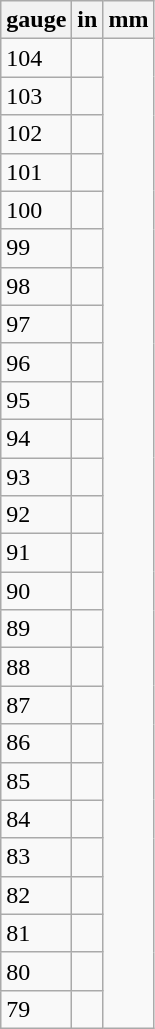<table class="wikitable">
<tr>
<th>gauge</th>
<th>in</th>
<th>mm</th>
</tr>
<tr>
<td>104</td>
<td></td>
</tr>
<tr>
<td>103</td>
<td></td>
</tr>
<tr>
<td>102</td>
<td></td>
</tr>
<tr>
<td>101</td>
<td></td>
</tr>
<tr>
<td>100</td>
<td></td>
</tr>
<tr>
<td>99</td>
<td></td>
</tr>
<tr>
<td>98</td>
<td></td>
</tr>
<tr>
<td>97</td>
<td></td>
</tr>
<tr>
<td>96</td>
<td></td>
</tr>
<tr>
<td>95</td>
<td></td>
</tr>
<tr>
<td>94</td>
<td></td>
</tr>
<tr>
<td>93</td>
<td></td>
</tr>
<tr>
<td>92</td>
<td></td>
</tr>
<tr>
<td>91</td>
<td></td>
</tr>
<tr>
<td>90</td>
<td></td>
</tr>
<tr>
<td>89</td>
<td></td>
</tr>
<tr>
<td>88</td>
<td></td>
</tr>
<tr>
<td>87</td>
<td></td>
</tr>
<tr>
<td>86</td>
<td></td>
</tr>
<tr>
<td>85</td>
<td></td>
</tr>
<tr>
<td>84</td>
<td></td>
</tr>
<tr>
<td>83</td>
<td></td>
</tr>
<tr>
<td>82</td>
<td></td>
</tr>
<tr>
<td>81</td>
<td></td>
</tr>
<tr>
<td>80</td>
<td></td>
</tr>
<tr>
<td>79</td>
<td></td>
</tr>
</table>
